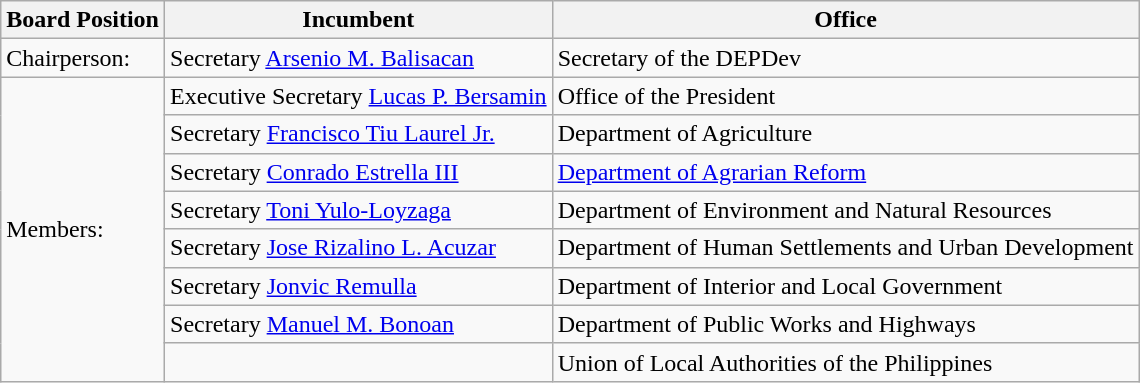<table class="wikitable">
<tr>
<th>Board Position</th>
<th>Incumbent</th>
<th>Office</th>
</tr>
<tr>
<td>Chairperson:</td>
<td>Secretary <a href='#'>Arsenio M. Balisacan</a></td>
<td>Secretary of the DEPDev</td>
</tr>
<tr>
<td rowspan="8">Members:</td>
<td>Executive Secretary <a href='#'>Lucas P. Bersamin</a></td>
<td>Office of the President</td>
</tr>
<tr>
<td>Secretary <a href='#'>Francisco Tiu Laurel Jr.</a></td>
<td>Department of Agriculture</td>
</tr>
<tr>
<td>Secretary <a href='#'>Conrado Estrella III</a></td>
<td><a href='#'>Department of Agrarian Reform</a></td>
</tr>
<tr>
<td>Secretary <a href='#'>Toni Yulo-Loyzaga</a></td>
<td>Department of Environment and Natural Resources</td>
</tr>
<tr>
<td>Secretary <a href='#'>Jose Rizalino L. Acuzar</a></td>
<td>Department of Human Settlements and Urban Development</td>
</tr>
<tr>
<td>Secretary <a href='#'>Jonvic Remulla</a></td>
<td>Department of Interior and Local Government</td>
</tr>
<tr>
<td>Secretary <a href='#'>Manuel M. Bonoan</a></td>
<td>Department of Public Works and Highways</td>
</tr>
<tr>
<td></td>
<td>Union of Local Authorities of the Philippines</td>
</tr>
</table>
